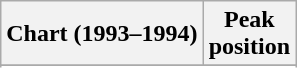<table class="wikitable sortable plainrowheaders" style="text-align:center">
<tr>
<th scope="col">Chart (1993–1994)</th>
<th scope="col">Peak<br> position</th>
</tr>
<tr>
</tr>
<tr>
</tr>
</table>
